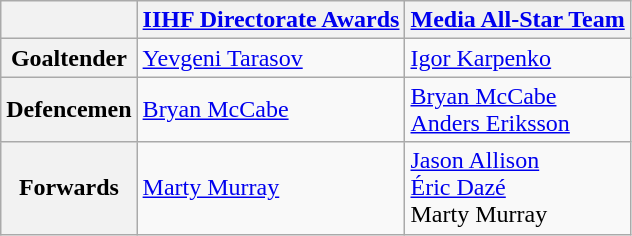<table class="wikitable">
<tr>
<th></th>
<th><a href='#'>IIHF Directorate Awards</a></th>
<th><a href='#'>Media All-Star Team</a></th>
</tr>
<tr>
<th>Goaltender</th>
<td> <a href='#'>Yevgeni Tarasov</a></td>
<td> <a href='#'>Igor Karpenko</a></td>
</tr>
<tr>
<th>Defencemen</th>
<td> <a href='#'>Bryan McCabe</a></td>
<td> <a href='#'>Bryan McCabe</a><br> <a href='#'>Anders Eriksson</a></td>
</tr>
<tr>
<th>Forwards</th>
<td> <a href='#'>Marty Murray</a></td>
<td> <a href='#'>Jason Allison</a><br> <a href='#'>Éric Dazé</a><br> Marty Murray</td>
</tr>
</table>
